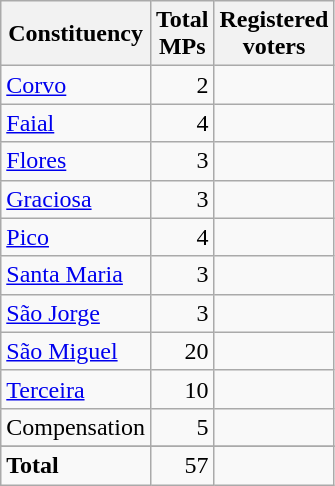<table class="wikitable sortable" style="text-align:right">
<tr>
<th>Constituency</th>
<th>Total<br>MPs</th>
<th>Registered<br>voters</th>
</tr>
<tr>
<td align="left"><a href='#'>Corvo</a></td>
<td>2</td>
<td></td>
</tr>
<tr>
<td align="left"><a href='#'>Faial</a></td>
<td>4</td>
<td></td>
</tr>
<tr>
<td align="left"><a href='#'>Flores</a></td>
<td>3</td>
<td></td>
</tr>
<tr>
<td align="left"><a href='#'>Graciosa</a></td>
<td>3</td>
<td></td>
</tr>
<tr>
<td align="left"><a href='#'>Pico</a></td>
<td>4</td>
<td></td>
</tr>
<tr>
<td align="left"><a href='#'>Santa Maria</a></td>
<td>3</td>
<td></td>
</tr>
<tr>
<td align="left"><a href='#'>São Jorge</a></td>
<td>3</td>
<td></td>
</tr>
<tr>
<td align="left"><a href='#'>São Miguel</a></td>
<td>20</td>
<td></td>
</tr>
<tr>
<td align="left"><a href='#'>Terceira</a></td>
<td>10</td>
<td></td>
</tr>
<tr>
<td align="left">Compensation</td>
<td>5</td>
<td></td>
</tr>
<tr>
</tr>
<tr>
<td align="left"><strong>Total</strong></td>
<td>57</td>
<td></td>
</tr>
</table>
